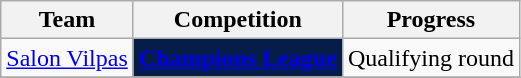<table class="wikitable sortable">
<tr>
<th>Team</th>
<th>Competition</th>
<th>Progress</th>
</tr>
<tr>
<td><a href='#'>Salon Vilpas</a></td>
<td style="background-color:#071D49;color:#D0D3D4;text-align:center"><strong><a href='#'><span>Champions League</span></a></strong></td>
<td>Qualifying round</td>
</tr>
<tr>
</tr>
</table>
